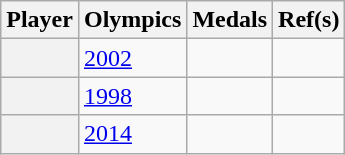<table class="wikitable sortable plainrowheaders" style="text-align:center;">
<tr>
<th scope="col">Player</th>
<th scope="col">Olympics</th>
<th scope="col">Medals</th>
<th scope="col" class="unsortable">Ref(s)</th>
</tr>
<tr>
<th scope="row"></th>
<td align=left><a href='#'>2002</a></td>
<td align=left></td>
<td></td>
</tr>
<tr>
<th scope="row"></th>
<td align=left><a href='#'>1998</a></td>
<td align=left></td>
<td></td>
</tr>
<tr>
<th scope="row"></th>
<td align=left><a href='#'>2014</a></td>
<td align=left></td>
<td></td>
</tr>
</table>
